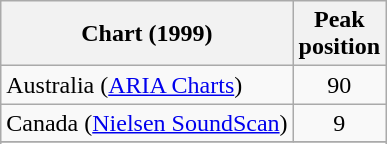<table class="wikitable">
<tr>
<th align="left">Chart (1999)</th>
<th align="center">Peak<br>position</th>
</tr>
<tr>
<td align="left">Australia (<a href='#'>ARIA Charts</a>)</td>
<td align="center">90</td>
</tr>
<tr>
<td>Canada (<a href='#'>Nielsen SoundScan</a>)</td>
<td style="text-align:center;">9</td>
</tr>
<tr>
</tr>
<tr>
</tr>
<tr>
</tr>
</table>
